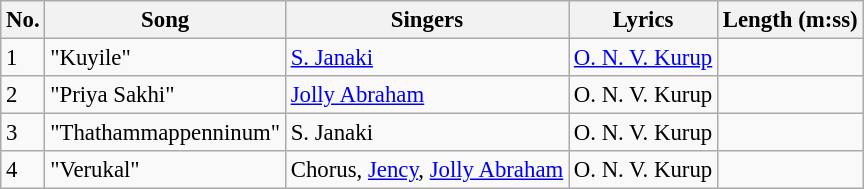<table class="wikitable" style="font-size:95%;">
<tr>
<th>No.</th>
<th>Song</th>
<th>Singers</th>
<th>Lyrics</th>
<th>Length (m:ss)</th>
</tr>
<tr>
<td>1</td>
<td>"Kuyile"</td>
<td><a href='#'>S. Janaki</a></td>
<td><a href='#'>O. N. V. Kurup</a></td>
<td></td>
</tr>
<tr>
<td>2</td>
<td>"Priya Sakhi"</td>
<td><a href='#'>Jolly Abraham</a></td>
<td>O. N. V. Kurup</td>
<td></td>
</tr>
<tr>
<td>3</td>
<td>"Thathammappenninum"</td>
<td>S. Janaki</td>
<td>O. N. V. Kurup</td>
<td></td>
</tr>
<tr>
<td>4</td>
<td>"Verukal"</td>
<td>Chorus, <a href='#'>Jency</a>, <a href='#'>Jolly Abraham</a></td>
<td>O. N. V. Kurup</td>
<td></td>
</tr>
</table>
